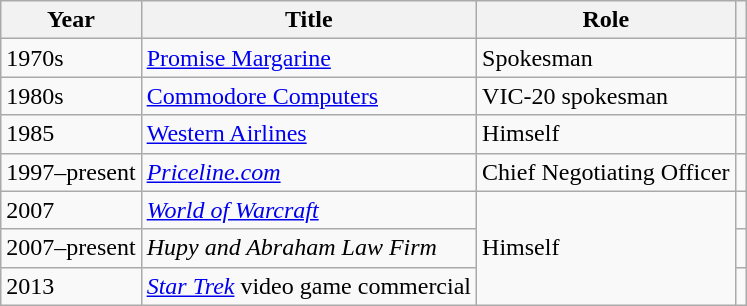<table class="wikitable sortable">
<tr>
<th>Year</th>
<th>Title</th>
<th>Role</th>
<th class="unsortable"></th>
</tr>
<tr>
<td>1970s</td>
<td><a href='#'>Promise Margarine</a></td>
<td>Spokesman</td>
<td></td>
</tr>
<tr>
<td>1980s</td>
<td><a href='#'>Commodore Computers</a></td>
<td>VIC-20 spokesman</td>
<td></td>
</tr>
<tr>
<td>1985</td>
<td><a href='#'>Western Airlines</a></td>
<td>Himself</td>
<td></td>
</tr>
<tr>
<td>1997–present</td>
<td><em><a href='#'>Priceline.com</a></em></td>
<td>Chief Negotiating Officer</td>
<td></td>
</tr>
<tr>
<td>2007</td>
<td><em><a href='#'>World of Warcraft</a></em></td>
<td rowspan="3">Himself</td>
<td></td>
</tr>
<tr>
<td>2007–present</td>
<td><em>Hupy and Abraham Law Firm</em></td>
<td></td>
</tr>
<tr>
<td>2013</td>
<td><em><a href='#'>Star Trek</a></em> video game commercial</td>
<td></td>
</tr>
</table>
